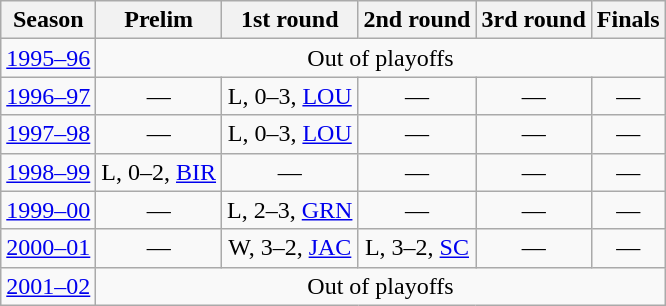<table class="wikitable" style="text-align:center">
<tr>
<th>Season</th>
<th>Prelim</th>
<th>1st round</th>
<th>2nd round</th>
<th>3rd round</th>
<th>Finals</th>
</tr>
<tr>
<td><a href='#'>1995–96</a></td>
<td colspan="5">Out of playoffs</td>
</tr>
<tr>
<td><a href='#'>1996–97</a></td>
<td>—</td>
<td>L, 0–3, <a href='#'>LOU</a></td>
<td>—</td>
<td>—</td>
<td>—</td>
</tr>
<tr>
<td><a href='#'>1997–98</a></td>
<td>—</td>
<td>L, 0–3, <a href='#'>LOU</a></td>
<td>—</td>
<td>—</td>
<td>—</td>
</tr>
<tr>
<td><a href='#'>1998–99</a></td>
<td>L, 0–2, <a href='#'>BIR</a></td>
<td>—</td>
<td>—</td>
<td>—</td>
<td>—</td>
</tr>
<tr>
<td><a href='#'>1999–00</a></td>
<td>—</td>
<td>L, 2–3, <a href='#'>GRN</a></td>
<td>—</td>
<td>—</td>
<td>—</td>
</tr>
<tr>
<td><a href='#'>2000–01</a></td>
<td>—</td>
<td>W, 3–2, <a href='#'>JAC</a></td>
<td>L, 3–2, <a href='#'>SC</a></td>
<td>—</td>
<td>—</td>
</tr>
<tr>
<td><a href='#'>2001–02</a></td>
<td colspan="5">Out of playoffs</td>
</tr>
</table>
